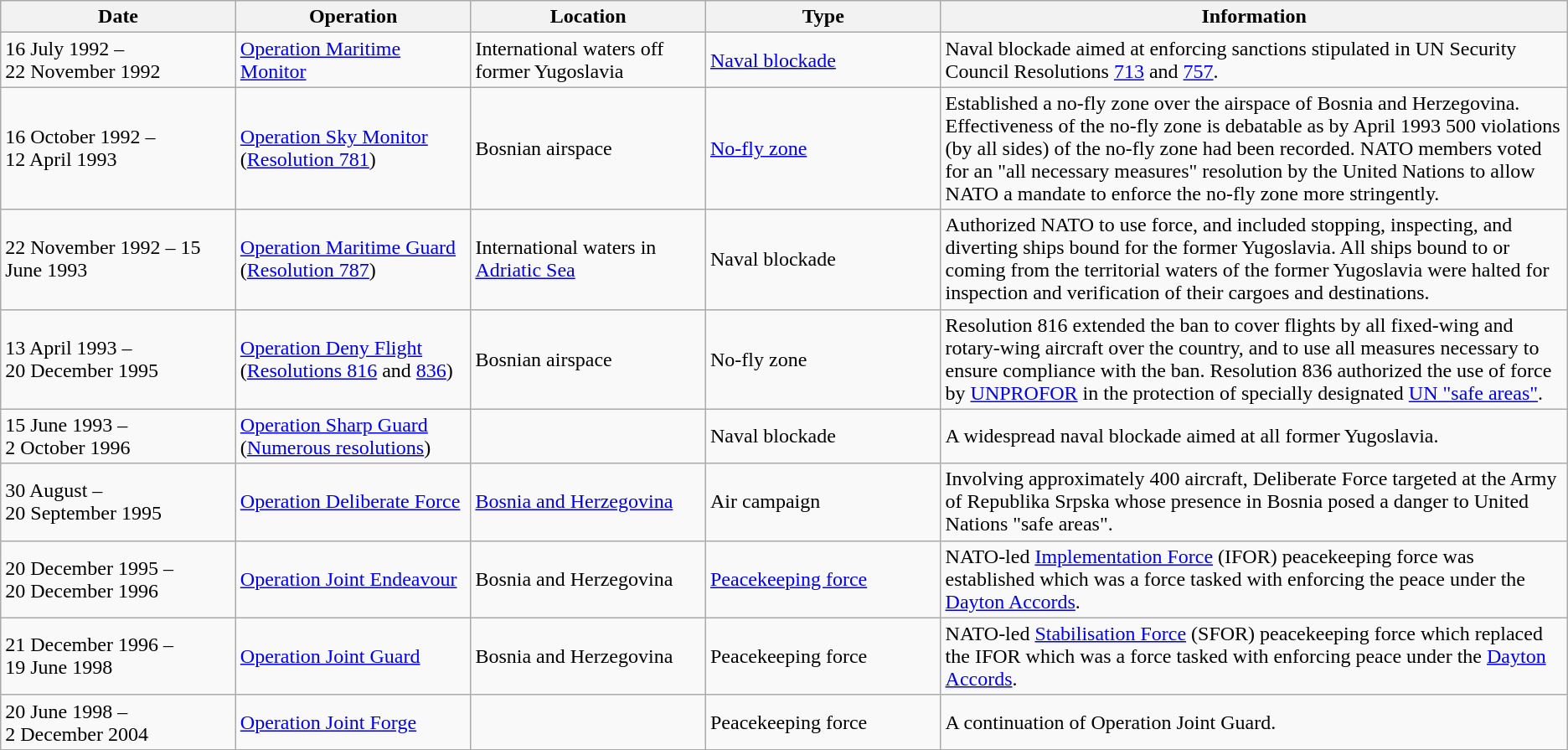<table class="wikitable">
<tr>
<th width=15%>Date</th>
<th width=15%>Operation</th>
<th width=15%>Location</th>
<th width=15%>Type</th>
<th>Information</th>
</tr>
<tr>
<td>16 July 1992 –<br>22 November 1992</td>
<td><a href='#'>Operation Maritime Monitor</a></td>
<td>International waters off former Yugoslavia</td>
<td><a href='#'>Naval blockade</a></td>
<td>Naval blockade aimed at enforcing sanctions stipulated in UN Security Council Resolutions <a href='#'>713</a> and <a href='#'>757</a>.</td>
</tr>
<tr>
<td>16 October 1992 –<br>12 April 1993</td>
<td><a href='#'>Operation Sky Monitor</a><br> (<a href='#'>Resolution 781</a>)</td>
<td> Bosnian airspace</td>
<td><a href='#'>No-fly zone</a></td>
<td>Established a no-fly zone over the airspace of Bosnia and Herzegovina. Effectiveness of the no-fly zone is debatable as by April 1993 500 violations (by all sides) of the no-fly zone had been recorded. NATO members voted for an "all necessary measures" resolution by the United Nations to allow NATO a mandate to enforce the no-fly zone more stringently.</td>
</tr>
<tr>
<td>22 November 1992 – 15 June 1993</td>
<td><a href='#'>Operation Maritime Guard</a><br>(<a href='#'>Resolution 787</a>)</td>
<td>International waters in <a href='#'>Adriatic Sea</a></td>
<td>Naval blockade</td>
<td>Authorized NATO to use force, and included stopping, inspecting, and diverting ships bound for the former Yugoslavia. All ships bound to or coming from the territorial waters of the former Yugoslavia were halted for inspection and verification of their cargoes and destinations.</td>
</tr>
<tr>
<td>13 April 1993 –<br>20 December 1995</td>
<td><a href='#'>Operation Deny Flight</a><br> (<a href='#'>Resolutions 816</a> and <a href='#'>836</a>)</td>
<td> Bosnian airspace</td>
<td>No-fly zone</td>
<td>Resolution 816 extended the ban to cover flights by all fixed-wing and rotary-wing aircraft over the country, and to use all measures necessary to ensure compliance with the ban. Resolution 836 authorized the use of force by <a href='#'>UNPROFOR</a> in the protection of specially designated <a href='#'>UN "safe areas"</a>.</td>
</tr>
<tr>
<td>15 June 1993 –<br>2 October 1996</td>
<td><a href='#'>Operation Sharp Guard</a><br>(<a href='#'>Numerous resolutions</a>)</td>
<td></td>
<td>Naval blockade</td>
<td>A widespread naval blockade aimed at all former Yugoslavia.</td>
</tr>
<tr>
<td>30 August –<br>20 September 1995</td>
<td><a href='#'>Operation Deliberate Force</a></td>
<td> <a href='#'>Bosnia and Herzegovina</a></td>
<td>Air campaign</td>
<td>Involving approximately 400 aircraft, Deliberate Force targeted at the Army of Republika Srpska whose presence in Bosnia posed a danger to United Nations "safe areas".</td>
</tr>
<tr>
<td>20 December 1995 –<br>20 December 1996</td>
<td><a href='#'>Operation Joint Endeavour</a></td>
<td> Bosnia and Herzegovina</td>
<td><a href='#'>Peacekeeping force</a></td>
<td>NATO-led <a href='#'>Implementation Force</a> (IFOR) peacekeeping force was established which was a force tasked with enforcing the peace under the <a href='#'>Dayton Accords</a>.</td>
</tr>
<tr>
<td>21 December 1996 –<br>19 June 1998</td>
<td><a href='#'>Operation Joint Guard</a></td>
<td> Bosnia and Herzegovina</td>
<td>Peacekeeping force</td>
<td>NATO-led <a href='#'>Stabilisation Force</a> (SFOR) peacekeeping force which replaced the IFOR which was a force tasked with enforcing peace under the <a href='#'>Dayton Accords</a>.</td>
</tr>
<tr>
<td>20 June 1998 –<br>2 December 2004</td>
<td><a href='#'>Operation Joint Forge</a></td>
<td></td>
<td>Peacekeeping force</td>
<td>A continuation of Operation Joint Guard.</td>
</tr>
<tr>
</tr>
</table>
